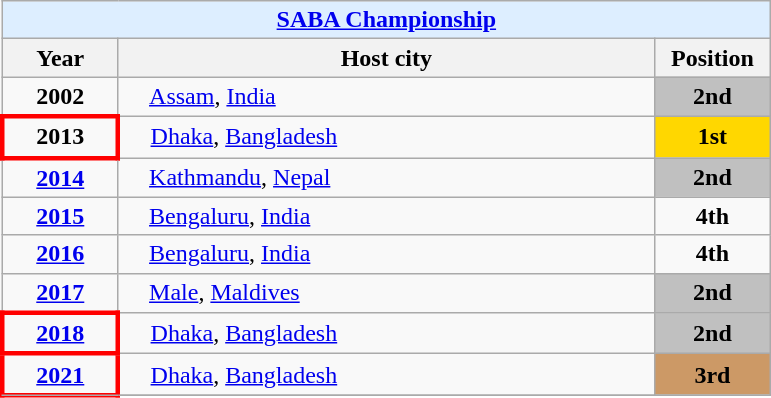<table class="wikitable" style="text-align: center;">
<tr>
<th colspan=3 style="background-color: #ddeeff;"><a href='#'>SABA Championship</a></th>
</tr>
<tr>
<th style="width: 70px;">Year</th>
<th style="width: 350px;">Host city</th>
<th style="width: 70px;">Position</th>
</tr>
<tr>
<td><strong>2002</strong></td>
<td style="text-align: left; padding-left: 20px;"> <a href='#'>Assam</a>, <a href='#'>India</a></td>
<td style="background:silver"><strong>2nd</strong></td>
</tr>
<tr>
<td style="border: 3px solid red"><strong>2013</strong></td>
<td style="text-align: left; padding-left: 20px;"> <a href='#'>Dhaka</a>, <a href='#'>Bangladesh</a></td>
<td style="background:gold"><strong>1st</strong></td>
</tr>
<tr>
<td><strong><a href='#'>2014</a></strong></td>
<td style="text-align: left; padding-left: 20px;"> <a href='#'>Kathmandu</a>, <a href='#'>Nepal</a></td>
<td style="background:silver"><strong>2nd</strong></td>
</tr>
<tr>
<td><strong><a href='#'>2015</a></strong></td>
<td style="text-align: left; padding-left: 20px;"> <a href='#'>Bengaluru</a>, <a href='#'>India</a></td>
<td><strong>4th</strong></td>
</tr>
<tr>
<td><strong><a href='#'>2016</a></strong></td>
<td style="text-align: left; padding-left: 20px;"> <a href='#'>Bengaluru</a>, <a href='#'>India</a></td>
<td><strong>4th</strong></td>
</tr>
<tr>
<td><strong><a href='#'>2017</a></strong></td>
<td style="text-align: left; padding-left: 20px;"> <a href='#'>Male</a>, <a href='#'>Maldives</a></td>
<td style="background:silver"><strong>2nd</strong></td>
</tr>
<tr>
<td style="border: 3px solid red"><strong><a href='#'>2018</a></strong></td>
<td style="text-align: left; padding-left: 20px;"> <a href='#'>Dhaka</a>, <a href='#'>Bangladesh</a></td>
<td style="background:silver"><strong>2nd</strong></td>
</tr>
<tr>
<td style="border: 3px solid red"><strong><a href='#'>2021</a></strong></td>
<td style="text-align: left; padding-left: 20px;"> <a href='#'>Dhaka</a>, <a href='#'>Bangladesh</a></td>
<td style="background:#cc9966"><strong>3rd</strong></td>
</tr>
<tr>
</tr>
</table>
